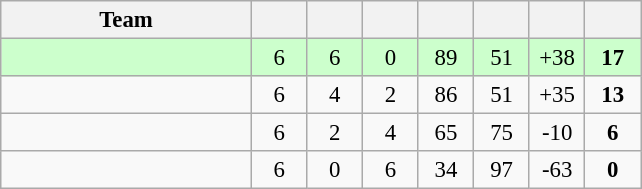<table class="wikitable" style="text-align:center;font-size:95%">
<tr>
<th width=160>Team</th>
<th width=30></th>
<th width=30></th>
<th width=30></th>
<th width=30></th>
<th width=30></th>
<th width=30></th>
<th width=30></th>
</tr>
<tr bgcolor=ccffcc>
<td align="left"></td>
<td>6</td>
<td>6</td>
<td>0</td>
<td>89</td>
<td>51</td>
<td>+38</td>
<td><strong>17</strong></td>
</tr>
<tr>
<td align="left"></td>
<td>6</td>
<td>4</td>
<td>2</td>
<td>86</td>
<td>51</td>
<td>+35</td>
<td><strong>13</strong></td>
</tr>
<tr>
<td align="left"></td>
<td>6</td>
<td>2</td>
<td>4</td>
<td>65</td>
<td>75</td>
<td>-10</td>
<td><strong>6</strong></td>
</tr>
<tr>
<td align="left"></td>
<td>6</td>
<td>0</td>
<td>6</td>
<td>34</td>
<td>97</td>
<td>-63</td>
<td><strong>0</strong></td>
</tr>
</table>
